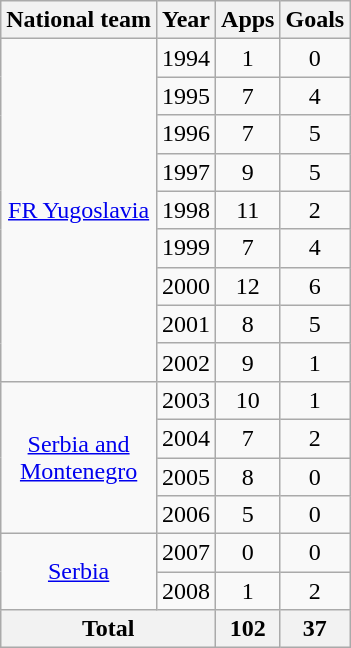<table class="wikitable" style="text-align:center">
<tr>
<th>National team</th>
<th>Year</th>
<th>Apps</th>
<th>Goals</th>
</tr>
<tr>
<td rowspan="9"><a href='#'>FR Yugoslavia</a></td>
<td>1994</td>
<td>1</td>
<td>0</td>
</tr>
<tr>
<td>1995</td>
<td>7</td>
<td>4</td>
</tr>
<tr>
<td>1996</td>
<td>7</td>
<td>5</td>
</tr>
<tr>
<td>1997</td>
<td>9</td>
<td>5</td>
</tr>
<tr>
<td>1998</td>
<td>11</td>
<td>2</td>
</tr>
<tr>
<td>1999</td>
<td>7</td>
<td>4</td>
</tr>
<tr>
<td>2000</td>
<td>12</td>
<td>6</td>
</tr>
<tr>
<td>2001</td>
<td>8</td>
<td>5</td>
</tr>
<tr>
<td>2002</td>
<td>9</td>
<td>1</td>
</tr>
<tr>
<td rowspan="4"><a href='#'>Serbia and<br>Montenegro</a></td>
<td>2003</td>
<td>10</td>
<td>1</td>
</tr>
<tr>
<td>2004</td>
<td>7</td>
<td>2</td>
</tr>
<tr>
<td>2005</td>
<td>8</td>
<td>0</td>
</tr>
<tr>
<td>2006</td>
<td>5</td>
<td>0</td>
</tr>
<tr>
<td rowspan="2"><a href='#'>Serbia</a></td>
<td>2007</td>
<td>0</td>
<td>0</td>
</tr>
<tr>
<td>2008</td>
<td>1</td>
<td>2</td>
</tr>
<tr>
<th colspan="2">Total</th>
<th>102</th>
<th>37</th>
</tr>
</table>
